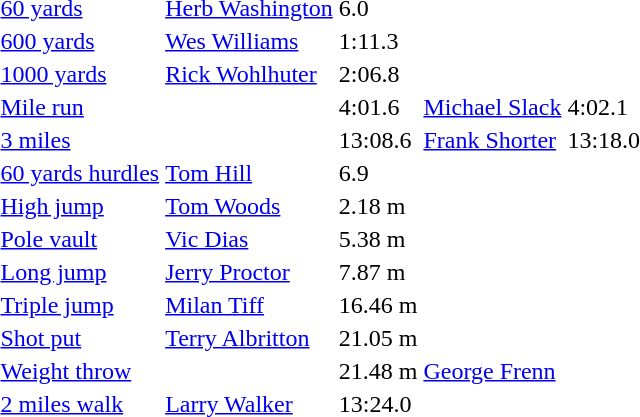<table>
<tr>
<td><a href='#'>60 yards</a></td>
<td><a href='#'>Herb Washington</a></td>
<td>6.0</td>
<td></td>
<td></td>
<td></td>
<td></td>
</tr>
<tr>
<td><a href='#'>600 yards</a></td>
<td><a href='#'>Wes Williams</a></td>
<td>1:11.3</td>
<td></td>
<td></td>
<td></td>
<td></td>
</tr>
<tr>
<td><a href='#'>1000 yards</a></td>
<td><a href='#'>Rick Wohlhuter</a></td>
<td>2:06.8</td>
<td></td>
<td></td>
<td></td>
<td></td>
</tr>
<tr>
<td><a href='#'>Mile run</a></td>
<td></td>
<td>4:01.6</td>
<td><a href='#'>Michael Slack</a></td>
<td>4:02.1</td>
<td></td>
<td></td>
</tr>
<tr>
<td><a href='#'>3 miles</a></td>
<td></td>
<td>13:08.6</td>
<td><a href='#'>Frank Shorter</a></td>
<td>13:18.0</td>
<td></td>
<td></td>
</tr>
<tr>
<td><a href='#'>60 yards hurdles</a></td>
<td><a href='#'>Tom Hill</a></td>
<td>6.9</td>
<td></td>
<td></td>
<td></td>
<td></td>
</tr>
<tr>
<td><a href='#'>High jump</a></td>
<td><a href='#'>Tom Woods</a></td>
<td>2.18 m</td>
<td></td>
<td></td>
<td></td>
<td></td>
</tr>
<tr>
<td><a href='#'>Pole vault</a></td>
<td><a href='#'>Vic Dias</a></td>
<td>5.38 m</td>
<td></td>
<td></td>
<td></td>
<td></td>
</tr>
<tr>
<td><a href='#'>Long jump</a></td>
<td><a href='#'>Jerry Proctor</a></td>
<td>7.87 m</td>
<td></td>
<td></td>
<td></td>
<td></td>
</tr>
<tr>
<td><a href='#'>Triple jump</a></td>
<td><a href='#'>Milan Tiff</a></td>
<td>16.46 m</td>
<td></td>
<td></td>
<td></td>
<td></td>
</tr>
<tr>
<td><a href='#'>Shot put</a></td>
<td><a href='#'>Terry Albritton</a></td>
<td>21.05 m</td>
<td></td>
<td></td>
<td></td>
<td></td>
</tr>
<tr>
<td><a href='#'>Weight throw</a></td>
<td></td>
<td>21.48 m</td>
<td><a href='#'>George Frenn</a></td>
<td></td>
<td></td>
<td></td>
</tr>
<tr>
<td><a href='#'>2 miles walk</a></td>
<td><a href='#'>Larry Walker</a></td>
<td>13:24.0</td>
<td></td>
<td></td>
<td></td>
<td></td>
</tr>
</table>
